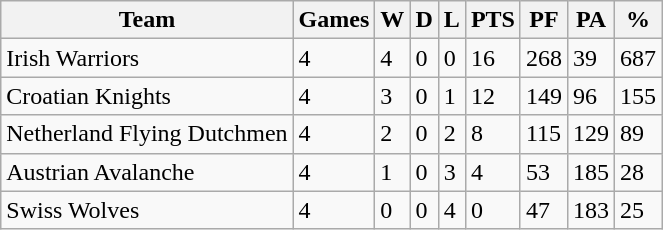<table class="wikitable">
<tr>
<th>Team</th>
<th>Games</th>
<th>W</th>
<th>D</th>
<th>L</th>
<th>PTS</th>
<th>PF</th>
<th>PA</th>
<th>%</th>
</tr>
<tr>
<td>Irish Warriors</td>
<td>4</td>
<td>4</td>
<td>0</td>
<td>0</td>
<td>16</td>
<td>268</td>
<td>39</td>
<td>687</td>
</tr>
<tr>
<td>Croatian Knights</td>
<td>4</td>
<td>3</td>
<td>0</td>
<td>1</td>
<td>12</td>
<td>149</td>
<td>96</td>
<td>155</td>
</tr>
<tr>
<td>Netherland Flying Dutchmen</td>
<td>4</td>
<td>2</td>
<td>0</td>
<td>2</td>
<td>8</td>
<td>115</td>
<td>129</td>
<td>89</td>
</tr>
<tr>
<td>Austrian Avalanche</td>
<td>4</td>
<td>1</td>
<td>0</td>
<td>3</td>
<td>4</td>
<td>53</td>
<td>185</td>
<td>28</td>
</tr>
<tr>
<td>Swiss Wolves</td>
<td>4</td>
<td>0</td>
<td>0</td>
<td>4</td>
<td>0</td>
<td>47</td>
<td>183</td>
<td>25</td>
</tr>
</table>
